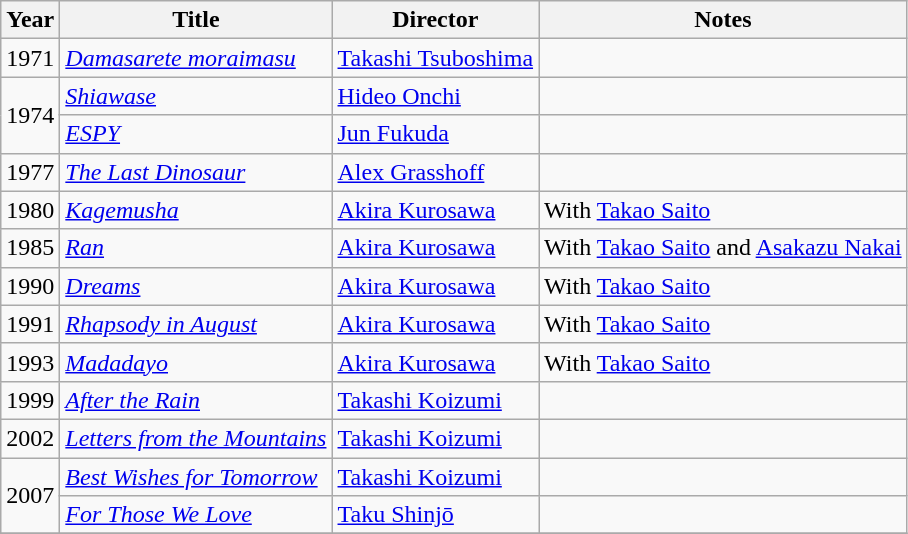<table class="wikitable">
<tr>
<th>Year</th>
<th>Title</th>
<th>Director</th>
<th>Notes</th>
</tr>
<tr>
<td>1971</td>
<td><em><a href='#'>Damasarete moraimasu</a></em></td>
<td><a href='#'>Takashi Tsuboshima</a></td>
<td></td>
</tr>
<tr>
<td rowspan=2>1974</td>
<td><em><a href='#'>Shiawase</a></em></td>
<td><a href='#'>Hideo Onchi</a></td>
<td></td>
</tr>
<tr>
<td><em><a href='#'>ESPY</a></em></td>
<td><a href='#'>Jun Fukuda</a></td>
<td></td>
</tr>
<tr>
<td>1977</td>
<td><em><a href='#'>The Last Dinosaur</a></em></td>
<td><a href='#'>Alex Grasshoff</a></td>
<td></td>
</tr>
<tr>
<td>1980</td>
<td><em><a href='#'>Kagemusha</a></em></td>
<td><a href='#'>Akira Kurosawa</a></td>
<td>With <a href='#'>Takao Saito</a></td>
</tr>
<tr>
<td>1985</td>
<td><em><a href='#'>Ran</a></em></td>
<td><a href='#'>Akira Kurosawa</a></td>
<td>With <a href='#'>Takao Saito</a> and <a href='#'>Asakazu Nakai</a></td>
</tr>
<tr>
<td>1990</td>
<td><em><a href='#'>Dreams</a></em></td>
<td><a href='#'>Akira Kurosawa</a></td>
<td>With <a href='#'>Takao Saito</a></td>
</tr>
<tr>
<td>1991</td>
<td><em><a href='#'>Rhapsody in August</a></em></td>
<td><a href='#'>Akira Kurosawa</a></td>
<td>With <a href='#'>Takao Saito</a></td>
</tr>
<tr>
<td>1993</td>
<td><em><a href='#'>Madadayo</a></em></td>
<td><a href='#'>Akira Kurosawa</a></td>
<td>With <a href='#'>Takao Saito</a></td>
</tr>
<tr>
<td>1999</td>
<td><em><a href='#'>After the Rain</a></em></td>
<td><a href='#'>Takashi Koizumi</a></td>
<td></td>
</tr>
<tr>
<td>2002</td>
<td><em><a href='#'>Letters from the Mountains</a></em></td>
<td><a href='#'>Takashi Koizumi</a></td>
<td></td>
</tr>
<tr>
<td rowspan=2>2007</td>
<td><em><a href='#'>Best Wishes for Tomorrow</a></em></td>
<td><a href='#'>Takashi Koizumi</a></td>
<td></td>
</tr>
<tr>
<td><em><a href='#'>For Those We Love</a></em></td>
<td><a href='#'>Taku Shinjō</a></td>
<td></td>
</tr>
<tr>
</tr>
</table>
